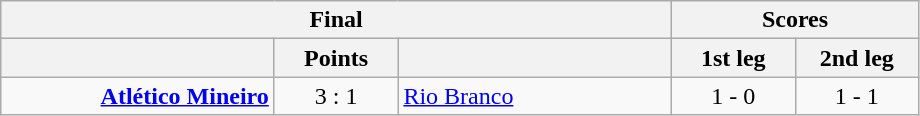<table class="wikitable" style="text-align:center;">
<tr>
<th colspan=3>Final</th>
<th colspan=3>Scores</th>
</tr>
<tr>
<th width="175"></th>
<th width="75">Points</th>
<th width="175"></th>
<th width="75">1st leg</th>
<th width="75">2nd leg</th>
</tr>
<tr>
<td align=right><strong><a href='#'>Atlético Mineiro</a></strong></td>
<td>3 : 1</td>
<td align=left><a href='#'>Rio Branco</a></td>
<td>1 - 0</td>
<td>1 - 1</td>
</tr>
</table>
